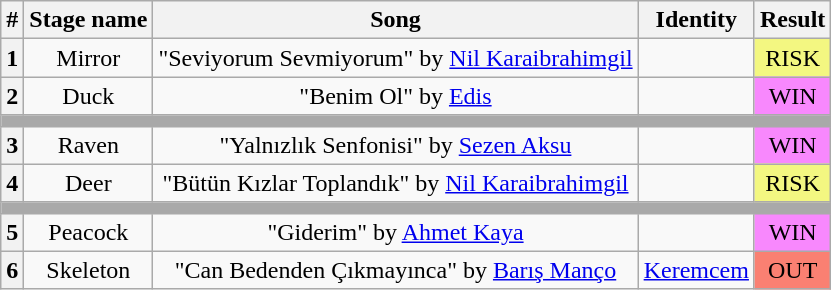<table class="wikitable plainrowheaders" style="text-align: center;">
<tr>
<th>#</th>
<th>Stage name</th>
<th>Song</th>
<th>Identity</th>
<th>Result</th>
</tr>
<tr>
<th>1</th>
<td>Mirror</td>
<td>"Seviyorum Sevmiyorum" by <a href='#'>Nil Karaibrahimgil</a></td>
<td></td>
<td bgcolor="#F3F781">RISK</td>
</tr>
<tr>
<th>2</th>
<td>Duck</td>
<td>"Benim Ol" by <a href='#'>Edis</a></td>
<td></td>
<td bgcolor="#F888FD">WIN</td>
</tr>
<tr>
<td colspan="5" style="background:darkgray"></td>
</tr>
<tr>
<th>3</th>
<td>Raven</td>
<td>"Yalnızlık Senfonisi" by <a href='#'>Sezen Aksu</a></td>
<td></td>
<td bgcolor="#F888FD">WIN</td>
</tr>
<tr>
<th>4</th>
<td>Deer</td>
<td>"Bütün Kızlar Toplandık" by <a href='#'>Nil Karaibrahimgil</a></td>
<td></td>
<td bgcolor="#F3F781">RISK</td>
</tr>
<tr>
<td colspan="5" style="background:darkgray"></td>
</tr>
<tr>
<th>5</th>
<td>Peacock</td>
<td>"Giderim" by <a href='#'>Ahmet Kaya</a></td>
<td></td>
<td bgcolor="#F888FD">WIN</td>
</tr>
<tr>
<th>6</th>
<td>Skeleton</td>
<td>"Can Bedenden Çıkmayınca" by <a href='#'>Barış Manço</a></td>
<td><a href='#'>Keremcem</a></td>
<td bgcolor=salmon>OUT</td>
</tr>
</table>
